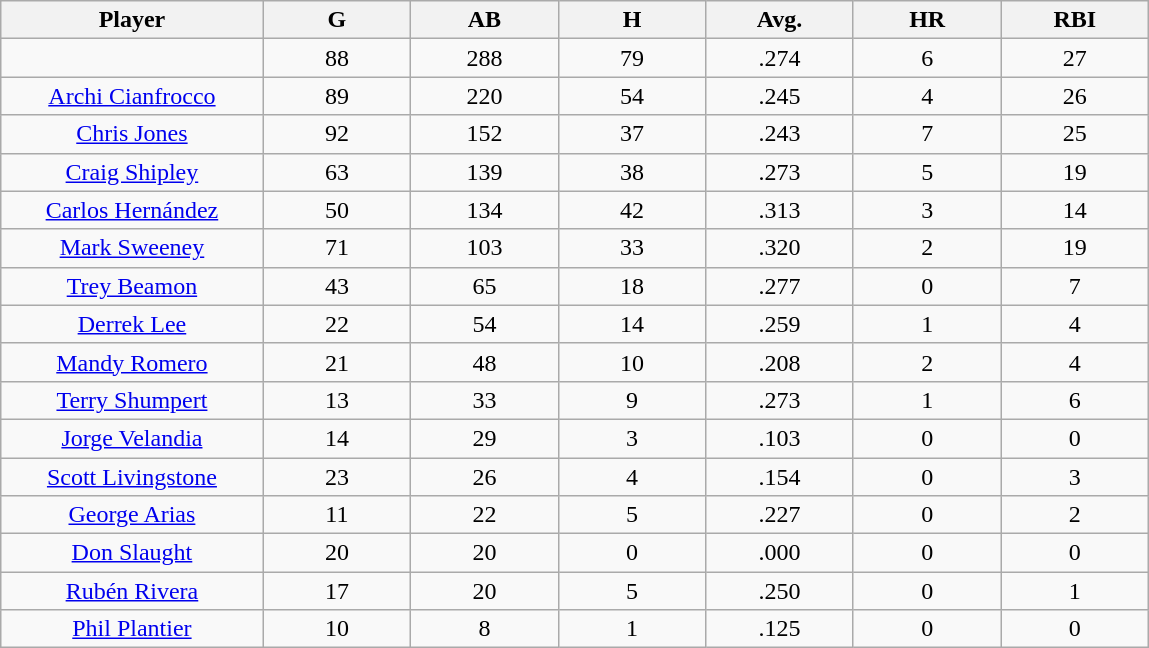<table class="wikitable sortable">
<tr>
<th bgcolor="#DDDDFF" width="16%">Player</th>
<th bgcolor="#DDDDFF" width="9%">G</th>
<th bgcolor="#DDDDFF" width="9%">AB</th>
<th bgcolor="#DDDDFF" width="9%">H</th>
<th bgcolor="#DDDDFF" width="9%">Avg.</th>
<th bgcolor="#DDDDFF" width="9%">HR</th>
<th bgcolor="#DDDDFF" width="9%">RBI</th>
</tr>
<tr align="center">
<td></td>
<td>88</td>
<td>288</td>
<td>79</td>
<td>.274</td>
<td>6</td>
<td>27</td>
</tr>
<tr align="center">
<td><a href='#'>Archi Cianfrocco</a></td>
<td>89</td>
<td>220</td>
<td>54</td>
<td>.245</td>
<td>4</td>
<td>26</td>
</tr>
<tr align=center>
<td><a href='#'>Chris Jones</a></td>
<td>92</td>
<td>152</td>
<td>37</td>
<td>.243</td>
<td>7</td>
<td>25</td>
</tr>
<tr align=center>
<td><a href='#'>Craig Shipley</a></td>
<td>63</td>
<td>139</td>
<td>38</td>
<td>.273</td>
<td>5</td>
<td>19</td>
</tr>
<tr align=center>
<td><a href='#'>Carlos Hernández</a></td>
<td>50</td>
<td>134</td>
<td>42</td>
<td>.313</td>
<td>3</td>
<td>14</td>
</tr>
<tr align=center>
<td><a href='#'>Mark Sweeney</a></td>
<td>71</td>
<td>103</td>
<td>33</td>
<td>.320</td>
<td>2</td>
<td>19</td>
</tr>
<tr align=center>
<td><a href='#'>Trey Beamon</a></td>
<td>43</td>
<td>65</td>
<td>18</td>
<td>.277</td>
<td>0</td>
<td>7</td>
</tr>
<tr align=center>
<td><a href='#'>Derrek Lee</a></td>
<td>22</td>
<td>54</td>
<td>14</td>
<td>.259</td>
<td>1</td>
<td>4</td>
</tr>
<tr align=center>
<td><a href='#'>Mandy Romero</a></td>
<td>21</td>
<td>48</td>
<td>10</td>
<td>.208</td>
<td>2</td>
<td>4</td>
</tr>
<tr align=center>
<td><a href='#'>Terry Shumpert</a></td>
<td>13</td>
<td>33</td>
<td>9</td>
<td>.273</td>
<td>1</td>
<td>6</td>
</tr>
<tr align=center>
<td><a href='#'>Jorge Velandia</a></td>
<td>14</td>
<td>29</td>
<td>3</td>
<td>.103</td>
<td>0</td>
<td>0</td>
</tr>
<tr align=center>
<td><a href='#'>Scott Livingstone</a></td>
<td>23</td>
<td>26</td>
<td>4</td>
<td>.154</td>
<td>0</td>
<td>3</td>
</tr>
<tr align=center>
<td><a href='#'>George Arias</a></td>
<td>11</td>
<td>22</td>
<td>5</td>
<td>.227</td>
<td>0</td>
<td>2</td>
</tr>
<tr align=center>
<td><a href='#'>Don Slaught</a></td>
<td>20</td>
<td>20</td>
<td>0</td>
<td>.000</td>
<td>0</td>
<td>0</td>
</tr>
<tr align=center>
<td><a href='#'>Rubén Rivera</a></td>
<td>17</td>
<td>20</td>
<td>5</td>
<td>.250</td>
<td>0</td>
<td>1</td>
</tr>
<tr align=center>
<td><a href='#'>Phil Plantier</a></td>
<td>10</td>
<td>8</td>
<td>1</td>
<td>.125</td>
<td>0</td>
<td>0</td>
</tr>
</table>
